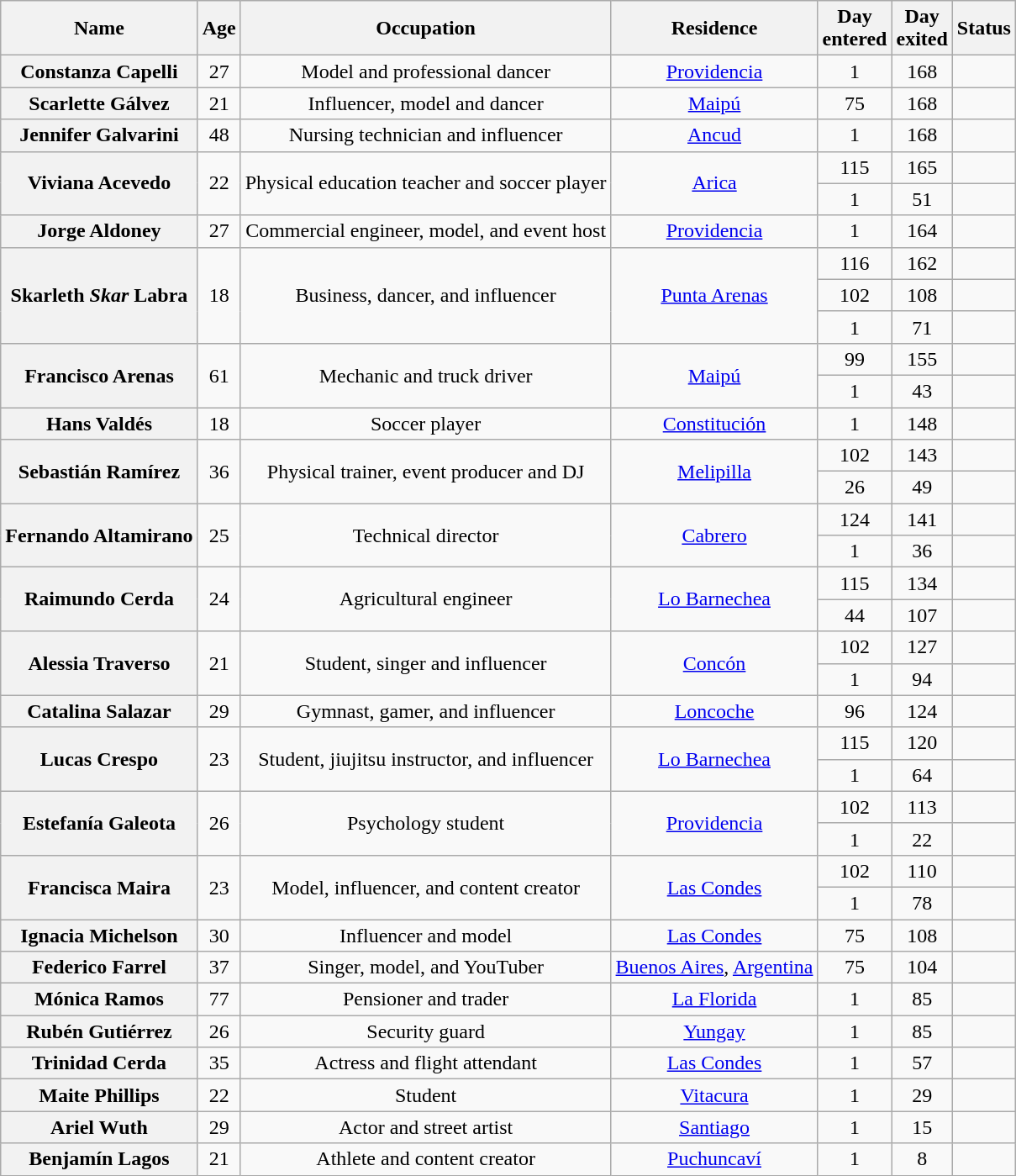<table class="wikitable sortable" style="text-align:center">
<tr>
<th scope="col">Name</th>
<th scope="col">Age</th>
<th scope="col" class="unsortable">Occupation</th>
<th scope="col" class="unsortable">Residence</th>
<th scope="col">Day<br>entered</th>
<th scope="col">Day<br>exited</th>
<th scope="col">Status</th>
</tr>
<tr>
<th scope="row">Constanza Capelli</th>
<td>27</td>
<td scope="row">Model and professional dancer</td>
<td><a href='#'>Providencia</a></td>
<td>1</td>
<td>168</td>
<td></td>
</tr>
<tr>
<th scope="row">Scarlette Gálvez</th>
<td>21</td>
<td scope="row">Influencer, model and dancer</td>
<td><a href='#'>Maipú</a></td>
<td>75</td>
<td>168</td>
<td></td>
</tr>
<tr>
<th scope="row">Jennifer Galvarini</th>
<td>48</td>
<td scope="row">Nursing technician and influencer</td>
<td><a href='#'>Ancud</a></td>
<td>1</td>
<td>168</td>
<td></td>
</tr>
<tr>
<th rowspan="2" scope="row">Viviana Acevedo</th>
<td rowspan="2">22</td>
<td rowspan="2" scope="row">Physical education teacher and soccer player</td>
<td rowspan="2"><a href='#'>Arica</a></td>
<td>115</td>
<td>165</td>
<td></td>
</tr>
<tr>
<td>1</td>
<td>51</td>
<td></td>
</tr>
<tr>
<th scope="row">Jorge Aldoney</th>
<td>27</td>
<td scope="row">Commercial engineer, model, and event host</td>
<td><a href='#'>Providencia</a></td>
<td>1</td>
<td>164</td>
<td></td>
</tr>
<tr>
<th scope="row" rowspan="3">Skarleth <em>Skar</em> Labra</th>
<td rowspan="3">18</td>
<td scope="row" rowspan="3">Business, dancer, and influencer</td>
<td rowspan="3"><a href='#'>Punta Arenas</a></td>
<td>116</td>
<td>162</td>
<td></td>
</tr>
<tr>
<td>102</td>
<td>108</td>
<td></td>
</tr>
<tr>
<td>1</td>
<td>71</td>
<td></td>
</tr>
<tr>
<th rowspan="2" scope="row">Francisco Arenas</th>
<td rowspan="2">61</td>
<td rowspan="2" scope="row">Mechanic and truck driver</td>
<td rowspan="2"><a href='#'>Maipú</a></td>
<td>99</td>
<td>155</td>
<td></td>
</tr>
<tr>
<td>1</td>
<td>43</td>
<td></td>
</tr>
<tr>
<th scope="row">Hans Valdés</th>
<td>18</td>
<td scope="row">Soccer player</td>
<td><a href='#'>Constitución</a></td>
<td>1</td>
<td>148</td>
<td></td>
</tr>
<tr>
<th rowspan="2" scope="row">Sebastián Ramírez</th>
<td rowspan="2">36</td>
<td rowspan="2" scope="row">Physical trainer, event producer and DJ</td>
<td rowspan="2"><a href='#'>Melipilla</a></td>
<td>102</td>
<td>143</td>
<td></td>
</tr>
<tr>
<td>26</td>
<td>49</td>
<td></td>
</tr>
<tr>
<th scope="row" rowspan="2">Fernando Altamirano</th>
<td rowspan="2">25</td>
<td scope="row" rowspan="2">Technical director</td>
<td rowspan="2"><a href='#'>Cabrero</a></td>
<td>124</td>
<td>141</td>
<td></td>
</tr>
<tr>
<td>1</td>
<td>36</td>
<td></td>
</tr>
<tr>
<th rowspan="2" scope="row">Raimundo Cerda</th>
<td rowspan="2">24</td>
<td rowspan="2" scope="row">Agricultural engineer</td>
<td rowspan="2"><a href='#'>Lo Barnechea</a></td>
<td>115</td>
<td>134</td>
<td></td>
</tr>
<tr>
<td>44</td>
<td>107</td>
<td></td>
</tr>
<tr>
<th rowspan="2" scope="row">Alessia Traverso</th>
<td rowspan="2">21</td>
<td rowspan="2" scope="row">Student, singer and influencer</td>
<td rowspan="2"><a href='#'>Concón</a></td>
<td>102</td>
<td>127</td>
<td></td>
</tr>
<tr>
<td>1</td>
<td>94</td>
<td></td>
</tr>
<tr>
<th scope="row">Catalina Salazar</th>
<td>29</td>
<td scope="row">Gymnast, gamer, and influencer</td>
<td><a href='#'>Loncoche</a></td>
<td>96</td>
<td>124</td>
<td></td>
</tr>
<tr>
<th rowspan="2" scope="row">Lucas Crespo</th>
<td rowspan="2">23</td>
<td rowspan="2" scope="row">Student, jiujitsu instructor, and influencer</td>
<td rowspan="2"><a href='#'>Lo Barnechea</a></td>
<td>115</td>
<td>120</td>
<td></td>
</tr>
<tr>
<td>1</td>
<td>64</td>
<td></td>
</tr>
<tr>
<th rowspan="2" scope="row">Estefanía Galeota</th>
<td rowspan="2">26</td>
<td rowspan="2" scope="row">Psychology student</td>
<td rowspan="2"><a href='#'>Providencia</a></td>
<td>102</td>
<td>113</td>
<td></td>
</tr>
<tr>
<td>1</td>
<td>22</td>
<td></td>
</tr>
<tr>
<th rowspan="2" scope="row">Francisca Maira</th>
<td rowspan="2">23</td>
<td rowspan="2" scope="row">Model, influencer, and content creator</td>
<td rowspan="2"><a href='#'>Las Condes</a></td>
<td>102</td>
<td>110</td>
<td></td>
</tr>
<tr>
<td>1</td>
<td>78</td>
<td></td>
</tr>
<tr>
<th scope="row">Ignacia Michelson</th>
<td>30</td>
<td scope="row">Influencer and model</td>
<td><a href='#'>Las Condes</a></td>
<td>75</td>
<td>108</td>
<td></td>
</tr>
<tr>
<th scope="row"> Federico Farrel</th>
<td>37</td>
<td scope="row">Singer, model, and YouTuber</td>
<td><a href='#'>Buenos Aires</a>, <a href='#'>Argentina</a></td>
<td>75</td>
<td>104</td>
<td></td>
</tr>
<tr>
<th scope="row">Mónica Ramos</th>
<td>77</td>
<td scope="row">Pensioner and trader</td>
<td><a href='#'>La Florida</a></td>
<td>1</td>
<td>85</td>
<td></td>
</tr>
<tr>
<th scope="row">Rubén Gutiérrez</th>
<td>26</td>
<td scope="row">Security guard</td>
<td><a href='#'>Yungay</a></td>
<td>1</td>
<td>85</td>
<td></td>
</tr>
<tr>
<th scope="row">Trinidad Cerda</th>
<td>35</td>
<td scope="row">Actress and flight attendant</td>
<td><a href='#'>Las Condes</a></td>
<td>1</td>
<td>57</td>
<td></td>
</tr>
<tr>
<th scope="row">Maite Phillips</th>
<td>22</td>
<td scope="row">Student</td>
<td><a href='#'>Vitacura</a></td>
<td>1</td>
<td>29</td>
<td></td>
</tr>
<tr>
<th scope="row">Ariel Wuth</th>
<td>29</td>
<td scope="row">Actor and street artist</td>
<td><a href='#'>Santiago</a></td>
<td>1</td>
<td>15</td>
<td></td>
</tr>
<tr>
<th scope="row">Benjamín Lagos</th>
<td>21</td>
<td scope="row">Athlete and content creator</td>
<td><a href='#'>Puchuncaví</a></td>
<td>1</td>
<td>8</td>
<td></td>
</tr>
</table>
